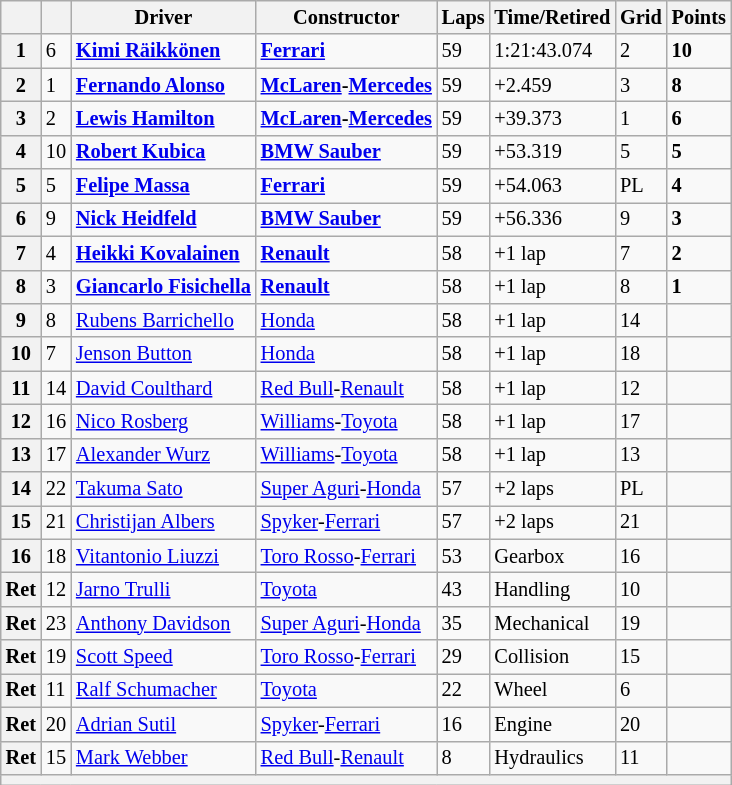<table class="wikitable" style="font-size:85%">
<tr>
<th></th>
<th></th>
<th>Driver</th>
<th>Constructor</th>
<th>Laps</th>
<th>Time/Retired</th>
<th>Grid</th>
<th>Points</th>
</tr>
<tr>
<th>1</th>
<td>6</td>
<td> <strong><a href='#'>Kimi Räikkönen</a></strong></td>
<td><strong><a href='#'>Ferrari</a></strong></td>
<td>59</td>
<td>1:21:43.074</td>
<td>2</td>
<td><strong>10</strong></td>
</tr>
<tr>
<th>2</th>
<td>1</td>
<td> <strong><a href='#'>Fernando Alonso</a></strong></td>
<td align="center" nowrap><strong><a href='#'>McLaren</a>-<a href='#'>Mercedes</a></strong></td>
<td>59</td>
<td>+2.459</td>
<td>3</td>
<td><strong>8</strong></td>
</tr>
<tr>
<th>3</th>
<td>2</td>
<td> <strong><a href='#'>Lewis Hamilton</a></strong></td>
<td><strong><a href='#'>McLaren</a>-<a href='#'>Mercedes</a></strong></td>
<td>59</td>
<td>+39.373</td>
<td>1</td>
<td><strong>6</strong></td>
</tr>
<tr>
<th>4</th>
<td>10</td>
<td> <strong><a href='#'>Robert Kubica</a></strong></td>
<td><strong><a href='#'>BMW Sauber</a></strong></td>
<td>59</td>
<td>+53.319</td>
<td>5</td>
<td><strong>5</strong></td>
</tr>
<tr>
<th>5</th>
<td>5</td>
<td> <strong><a href='#'>Felipe Massa</a></strong></td>
<td><strong><a href='#'>Ferrari</a></strong></td>
<td>59</td>
<td>+54.063</td>
<td>PL</td>
<td><strong>4</strong></td>
</tr>
<tr>
<th>6</th>
<td>9</td>
<td> <strong><a href='#'>Nick Heidfeld</a></strong></td>
<td><strong><a href='#'>BMW Sauber</a></strong></td>
<td>59</td>
<td>+56.336</td>
<td>9</td>
<td><strong>3</strong></td>
</tr>
<tr>
<th>7</th>
<td>4</td>
<td> <strong><a href='#'>Heikki Kovalainen</a></strong></td>
<td><strong><a href='#'>Renault</a></strong></td>
<td>58</td>
<td>+1 lap</td>
<td>7</td>
<td><strong>2</strong></td>
</tr>
<tr>
<th>8</th>
<td>3</td>
<td align="center" nowrap> <strong><a href='#'>Giancarlo Fisichella</a></strong></td>
<td><strong><a href='#'>Renault</a></strong></td>
<td>58</td>
<td>+1 lap</td>
<td>8</td>
<td><strong>1</strong></td>
</tr>
<tr>
<th>9</th>
<td>8</td>
<td> <a href='#'>Rubens Barrichello</a></td>
<td><a href='#'>Honda</a></td>
<td>58</td>
<td>+1 lap</td>
<td>14</td>
<td></td>
</tr>
<tr>
<th>10</th>
<td>7</td>
<td> <a href='#'>Jenson Button</a></td>
<td><a href='#'>Honda</a></td>
<td>58</td>
<td>+1 lap</td>
<td>18</td>
<td></td>
</tr>
<tr>
<th>11</th>
<td>14</td>
<td> <a href='#'>David Coulthard</a></td>
<td><a href='#'>Red Bull</a>-<a href='#'>Renault</a></td>
<td>58</td>
<td>+1 lap</td>
<td>12</td>
<td></td>
</tr>
<tr>
<th>12</th>
<td>16</td>
<td> <a href='#'>Nico Rosberg</a></td>
<td><a href='#'>Williams</a>-<a href='#'>Toyota</a></td>
<td>58</td>
<td>+1 lap</td>
<td>17</td>
<td></td>
</tr>
<tr>
<th>13</th>
<td>17</td>
<td> <a href='#'>Alexander Wurz</a></td>
<td><a href='#'>Williams</a>-<a href='#'>Toyota</a></td>
<td>58</td>
<td>+1 lap</td>
<td>13</td>
<td></td>
</tr>
<tr>
<th>14</th>
<td>22</td>
<td> <a href='#'>Takuma Sato</a></td>
<td><a href='#'>Super Aguri</a>-<a href='#'>Honda</a></td>
<td>57</td>
<td>+2 laps</td>
<td>PL</td>
<td></td>
</tr>
<tr>
<th>15</th>
<td>21</td>
<td> <a href='#'>Christijan Albers</a></td>
<td><a href='#'>Spyker</a>-<a href='#'>Ferrari</a></td>
<td>57</td>
<td>+2 laps</td>
<td>21</td>
<td></td>
</tr>
<tr>
<th>16</th>
<td>18</td>
<td> <a href='#'>Vitantonio Liuzzi</a></td>
<td><a href='#'>Toro Rosso</a>-<a href='#'>Ferrari</a></td>
<td>53</td>
<td>Gearbox</td>
<td>16</td>
<td></td>
</tr>
<tr>
<th>Ret</th>
<td>12</td>
<td> <a href='#'>Jarno Trulli</a></td>
<td><a href='#'>Toyota</a></td>
<td>43</td>
<td>Handling</td>
<td>10</td>
<td></td>
</tr>
<tr>
<th>Ret</th>
<td>23</td>
<td> <a href='#'>Anthony Davidson</a></td>
<td><a href='#'>Super Aguri</a>-<a href='#'>Honda</a></td>
<td>35</td>
<td>Mechanical</td>
<td>19</td>
<td></td>
</tr>
<tr>
<th>Ret</th>
<td>19</td>
<td> <a href='#'>Scott Speed</a></td>
<td><a href='#'>Toro Rosso</a>-<a href='#'>Ferrari</a></td>
<td>29</td>
<td>Collision</td>
<td>15</td>
<td></td>
</tr>
<tr>
<th>Ret</th>
<td>11</td>
<td> <a href='#'>Ralf Schumacher</a></td>
<td><a href='#'>Toyota</a></td>
<td>22</td>
<td>Wheel</td>
<td>6</td>
<td></td>
</tr>
<tr>
<th>Ret</th>
<td>20</td>
<td> <a href='#'>Adrian Sutil</a></td>
<td><a href='#'>Spyker</a>-<a href='#'>Ferrari</a></td>
<td>16</td>
<td>Engine</td>
<td>20</td>
<td></td>
</tr>
<tr>
<th>Ret</th>
<td>15</td>
<td> <a href='#'>Mark Webber</a></td>
<td><a href='#'>Red Bull</a>-<a href='#'>Renault</a></td>
<td>8</td>
<td>Hydraulics</td>
<td>11</td>
<td></td>
</tr>
<tr>
<th colspan="8"></th>
</tr>
</table>
